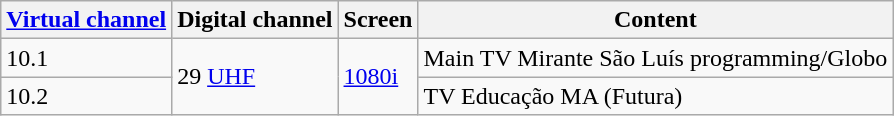<table class = "wikitable">
<tr>
<th><a href='#'>Virtual channel</a></th>
<th>Digital channel</th>
<th>Screen</th>
<th>Content</th>
</tr>
<tr>
<td>10.1</td>
<td rowspan="2">29 <a href='#'>UHF</a></td>
<td rowspan="2"><a href='#'>1080i</a></td>
<td>Main TV Mirante São Luís programming/Globo</td>
</tr>
<tr>
<td>10.2</td>
<td>TV Educação MA (Futura)</td>
</tr>
</table>
